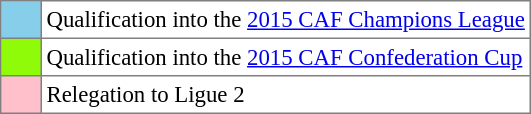<table bgcolor="#f7f8ff" cellpadding="3" cellspacing="0" border="1" style="font-size: 95%; border: gray solid 1px; border-collapse: collapse;text-align:center;">
<tr>
<td style="background: #87ceeb;" width="20"></td>
<td bgcolor="#ffffff" align="left">Qualification into the <a href='#'>2015 CAF Champions League</a></td>
</tr>
<tr>
<td style="background: #90fb08;" width="20"></td>
<td bgcolor="#ffffff" align="left">Qualification into the <a href='#'>2015 CAF Confederation Cup</a></td>
</tr>
<tr>
<td style="background: #ffc0cb;" width="20"></td>
<td bgcolor="#ffffff" align="left">Relegation to Ligue 2</td>
</tr>
</table>
